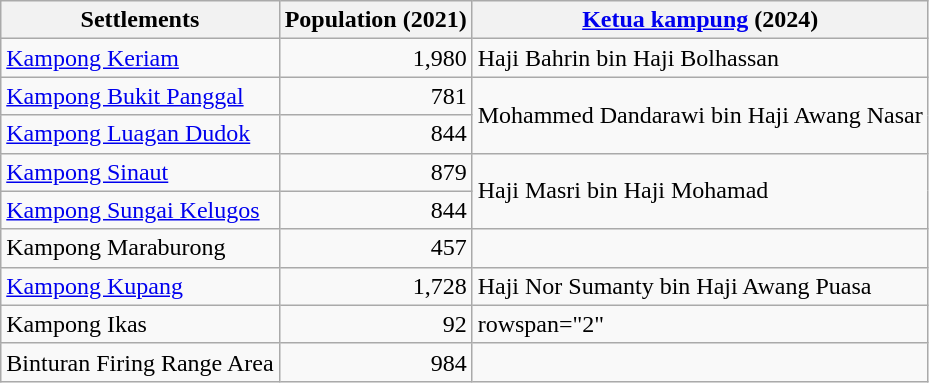<table class="wikitable">
<tr>
<th>Settlements</th>
<th>Population (2021)</th>
<th><a href='#'>Ketua kampung</a> (2024)</th>
</tr>
<tr>
<td><a href='#'>Kampong Keriam</a></td>
<td align="right">1,980</td>
<td>Haji Bahrin bin Haji Bolhassan</td>
</tr>
<tr>
<td><a href='#'>Kampong Bukit Panggal</a></td>
<td align="right">781</td>
<td rowspan="2">Mohammed Dandarawi bin Haji Awang Nasar</td>
</tr>
<tr>
<td><a href='#'>Kampong Luagan Dudok</a></td>
<td align="right">844</td>
</tr>
<tr>
<td><a href='#'>Kampong Sinaut</a></td>
<td align="right">879</td>
<td rowspan="2">Haji Masri bin Haji Mohamad</td>
</tr>
<tr>
<td><a href='#'>Kampong Sungai Kelugos</a></td>
<td align="right">844</td>
</tr>
<tr>
<td>Kampong Maraburong</td>
<td align="right">457</td>
<td></td>
</tr>
<tr>
<td><a href='#'>Kampong Kupang</a></td>
<td align="right">1,728</td>
<td>Haji Nor Sumanty bin Haji Awang Puasa</td>
</tr>
<tr>
<td>Kampong Ikas</td>
<td align="right">92</td>
<td>rowspan="2" </td>
</tr>
<tr>
<td>Binturan Firing Range Area</td>
<td align="right">984</td>
</tr>
</table>
